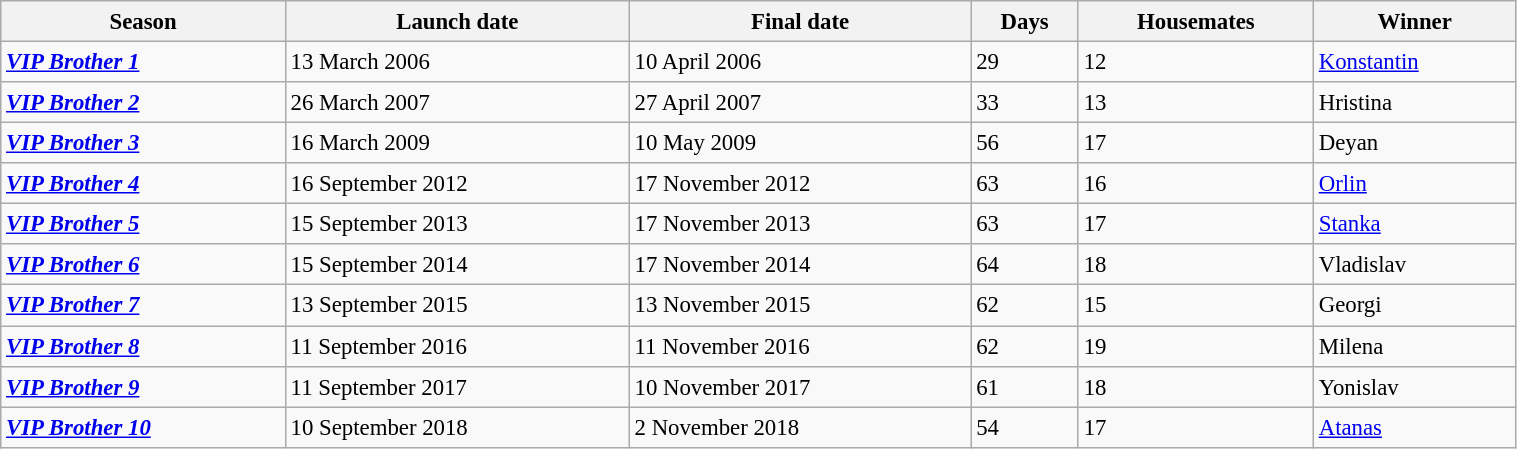<table class="wikitable" style="text-align:left; width: 80%; font-size:95%; line-height:20px;">
<tr>
<th>Season</th>
<th>Launch date</th>
<th>Final date</th>
<th>Days</th>
<th>Housemates</th>
<th>Winner</th>
</tr>
<tr>
<td><strong><em><a href='#'>VIP Brother 1</a></em></strong></td>
<td>13 March 2006</td>
<td>10 April 2006</td>
<td>29</td>
<td>12</td>
<td><a href='#'>Konstantin</a></td>
</tr>
<tr>
<td><strong><em><a href='#'>VIP Brother 2</a></em></strong></td>
<td>26 March 2007</td>
<td>27 April 2007</td>
<td>33</td>
<td>13</td>
<td>Hristina</td>
</tr>
<tr>
<td><strong><em><a href='#'>VIP Brother 3</a></em></strong></td>
<td>16 March 2009</td>
<td>10 May 2009</td>
<td>56</td>
<td>17</td>
<td>Deyan</td>
</tr>
<tr>
<td><strong><em><a href='#'>VIP Brother 4</a></em></strong></td>
<td>16 September 2012</td>
<td>17 November 2012</td>
<td>63</td>
<td>16</td>
<td><a href='#'>Orlin</a></td>
</tr>
<tr>
<td><strong><em><a href='#'>VIP Brother 5</a></em></strong></td>
<td>15 September 2013</td>
<td>17 November 2013</td>
<td>63</td>
<td>17</td>
<td><a href='#'>Stanka</a></td>
</tr>
<tr>
<td><strong><em><a href='#'>VIP Brother 6</a></em></strong></td>
<td>15 September 2014</td>
<td>17 November 2014</td>
<td>64</td>
<td>18</td>
<td>Vladislav</td>
</tr>
<tr>
<td><strong><em><a href='#'>VIP Brother 7</a></em></strong></td>
<td>13 September 2015</td>
<td>13 November 2015</td>
<td>62</td>
<td>15</td>
<td>Georgi</td>
</tr>
<tr>
<td><strong><em><a href='#'>VIP Brother 8</a></em></strong></td>
<td>11 September 2016</td>
<td>11 November 2016</td>
<td>62</td>
<td>19</td>
<td>Milena</td>
</tr>
<tr>
<td><strong><em><a href='#'>VIP Brother 9</a></em></strong></td>
<td>11 September 2017</td>
<td>10 November 2017</td>
<td>61</td>
<td>18</td>
<td>Yonislav</td>
</tr>
<tr>
<td><strong><em><a href='#'>VIP Brother 10</a></em></strong></td>
<td>10 September 2018</td>
<td>2 November 2018</td>
<td>54</td>
<td>17</td>
<td><a href='#'>Atanas</a></td>
</tr>
</table>
